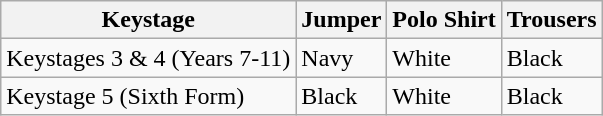<table class="wikitable">
<tr>
<th>Keystage</th>
<th>Jumper</th>
<th>Polo Shirt</th>
<th>Trousers</th>
</tr>
<tr>
<td>Keystages 3 & 4 (Years 7-11)</td>
<td>Navy</td>
<td>White</td>
<td>Black</td>
</tr>
<tr>
<td>Keystage 5 (Sixth Form)</td>
<td>Black</td>
<td>White</td>
<td>Black</td>
</tr>
</table>
